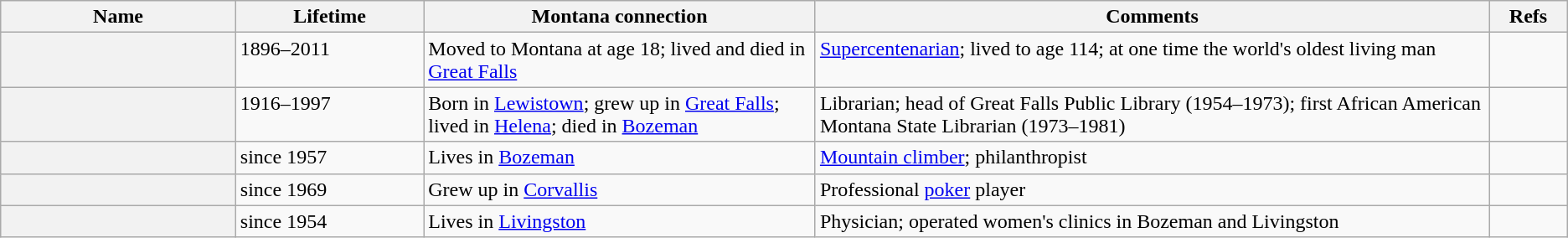<table class="sortable wikitable plainrowheaders">
<tr>
<th style="width:15%;" scope="col">Name</th>
<th style="width:12%;" scope="col">Lifetime</th>
<th class="unsortable" style="width:25%;" scope="col">Montana connection</th>
<th class="unsortable" style="width:43%;" scope="col">Comments</th>
<th class="unsortable" style="width:5%;" scope="col">Refs</th>
</tr>
<tr valign="top">
<th scope="row"></th>
<td>1896–2011</td>
<td>Moved to Montana at age 18; lived and died in <a href='#'>Great Falls</a></td>
<td><a href='#'>Supercentenarian</a>; lived to age 114; at one time the world's oldest living man</td>
<td style="text-align:center;"></td>
</tr>
<tr valign="top">
<th scope="row"></th>
<td>1916–1997</td>
<td>Born in <a href='#'>Lewistown</a>; grew up in <a href='#'>Great Falls</a>; lived in <a href='#'>Helena</a>; died in <a href='#'>Bozeman</a></td>
<td>Librarian; head of Great Falls Public Library (1954–1973); first African American Montana State Librarian (1973–1981)</td>
<td style="text-align:center;"></td>
</tr>
<tr valign="top">
<th scope="row"></th>
<td>since 1957</td>
<td>Lives in <a href='#'>Bozeman</a></td>
<td><a href='#'>Mountain climber</a>; philanthropist</td>
<td style="text-align:center;"></td>
</tr>
<tr valign="top">
<th scope="row"></th>
<td>since 1969</td>
<td>Grew up in <a href='#'>Corvallis</a></td>
<td>Professional <a href='#'>poker</a> player</td>
<td style="text-align:center;"></td>
</tr>
<tr valign="top">
<th scope="row"></th>
<td>since 1954</td>
<td>Lives in <a href='#'>Livingston</a></td>
<td>Physician; operated women's clinics in Bozeman and Livingston</td>
<td style="text-align:center;"></td>
</tr>
</table>
